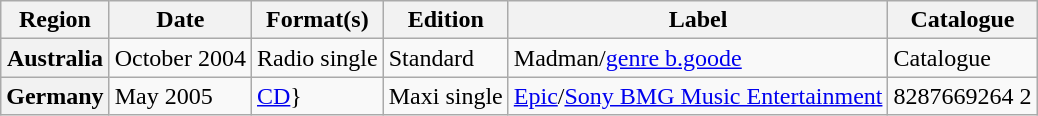<table class="wikitable plainrowheaders">
<tr>
<th scope="col">Region</th>
<th scope="col">Date</th>
<th scope="col">Format(s)</th>
<th scope="col">Edition</th>
<th scope="col">Label</th>
<th scope="col">Catalogue</th>
</tr>
<tr>
<th scope="row">Australia</th>
<td>October 2004</td>
<td>Radio single</td>
<td>Standard</td>
<td>Madman/<a href='#'>genre b.goode</a></td>
<td>Catalogue </td>
</tr>
<tr>
<th scope="row">Germany</th>
<td>May 2005</td>
<td><a href='#'>CD</a>}</td>
<td>Maxi single</td>
<td><a href='#'>Epic</a>/<a href='#'>Sony BMG Music Entertainment</a></td>
<td Catalogue>8287669264 2</td>
</tr>
</table>
